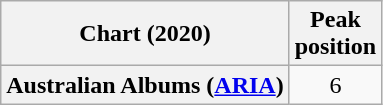<table class="wikitable plainrowheaders" style="text-align:center">
<tr>
<th scope="col">Chart (2020)</th>
<th scope="col">Peak<br>position</th>
</tr>
<tr>
<th scope="row">Australian Albums (<a href='#'>ARIA</a>)</th>
<td>6</td>
</tr>
</table>
